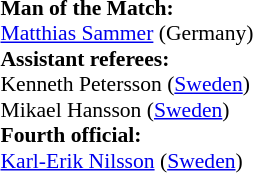<table style="width:100%; font-size:90%;">
<tr>
<td><br><strong>Man of the Match:</strong>
<br><a href='#'>Matthias Sammer</a> (Germany)<br><strong>Assistant referees:</strong>
<br>Kenneth Petersson (<a href='#'>Sweden</a>)
<br>Mikael Hansson (<a href='#'>Sweden</a>)
<br><strong>Fourth official:</strong>
<br><a href='#'>Karl-Erik Nilsson</a> (<a href='#'>Sweden</a>)</td>
</tr>
</table>
